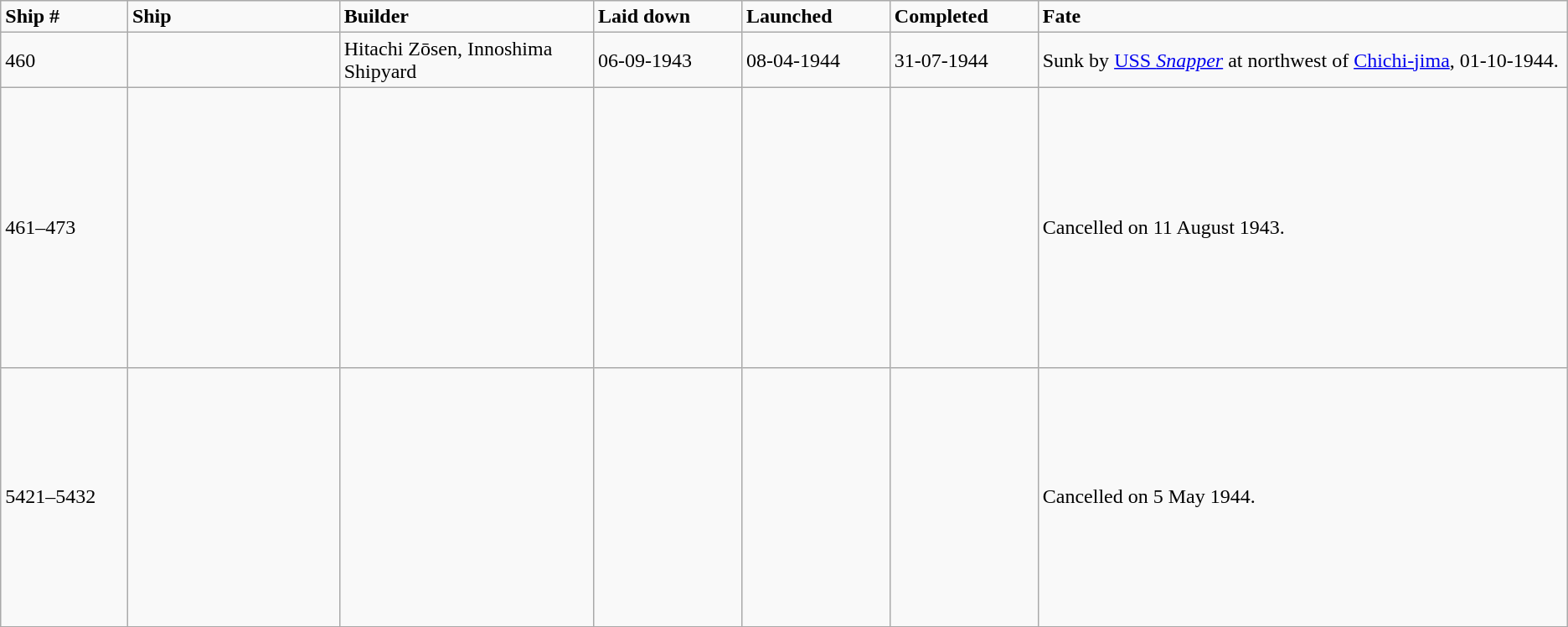<table class="wikitable">
<tr>
<td width="6%"><strong>Ship #</strong></td>
<td width="10%"><strong>Ship</strong></td>
<td width="12%"><strong>Builder</strong></td>
<td width="7%" bgcolor=><strong>Laid down</strong></td>
<td width="7%" bgcolor=><strong>Launched</strong></td>
<td width="7%" bgcolor=><strong>Completed</strong></td>
<td width="25%" bgcolor=><strong>Fate</strong></td>
</tr>
<tr>
<td>460</td>
<td></td>
<td>Hitachi Zōsen, Innoshima Shipyard</td>
<td>06-09-1943</td>
<td>08-04-1944</td>
<td>31-07-1944</td>
<td>Sunk by <a href='#'>USS <em>Snapper</em></a> at northwest of <a href='#'>Chichi-jima</a>, 01-10-1944.</td>
</tr>
<tr>
<td>461–473</td>
<td><br><br><br><br><br><br><br><br><br><br><br><br></td>
<td></td>
<td></td>
<td></td>
<td></td>
<td>Cancelled on 11 August 1943.</td>
</tr>
<tr>
<td>5421–5432</td>
<td><br><br><br><br><br><br><br><br><br><br><br></td>
<td></td>
<td></td>
<td></td>
<td></td>
<td>Cancelled on 5 May 1944.</td>
</tr>
<tr>
</tr>
</table>
